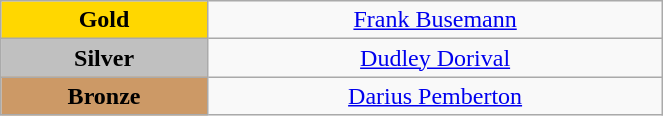<table class="wikitable" style="text-align:center; " width="35%">
<tr>
<td bgcolor="gold"><strong>Gold</strong></td>
<td><a href='#'>Frank Busemann</a><br>  <small><em></em></small></td>
</tr>
<tr>
<td bgcolor="silver"><strong>Silver</strong></td>
<td><a href='#'>Dudley Dorival</a><br>  <small><em></em></small></td>
</tr>
<tr>
<td bgcolor="CC9966"><strong>Bronze</strong></td>
<td><a href='#'>Darius Pemberton</a><br>  <small><em></em></small></td>
</tr>
</table>
